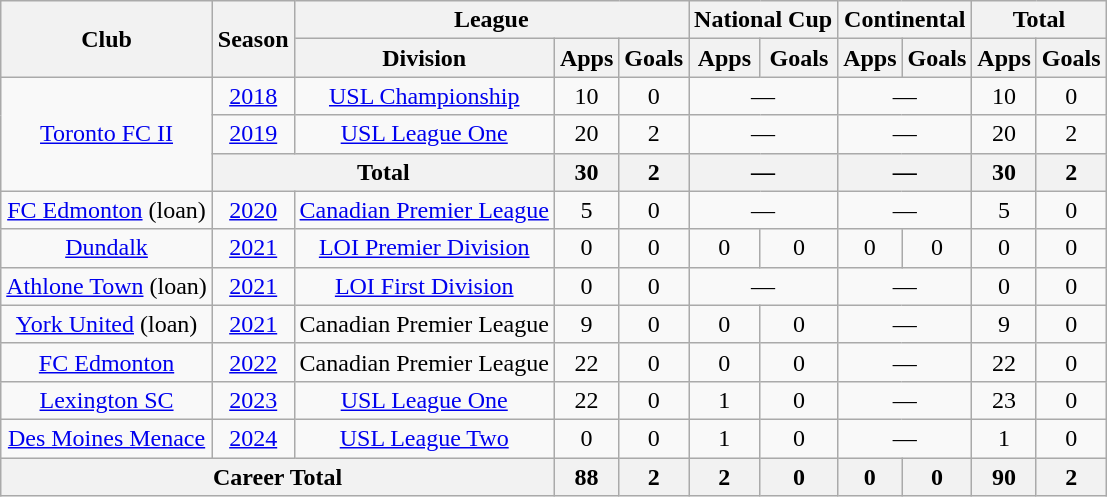<table class="wikitable" Style="text-align: center">
<tr>
<th rowspan="2">Club</th>
<th rowspan="2">Season</th>
<th colspan="3">League</th>
<th colspan="2">National Cup</th>
<th colspan="2">Continental</th>
<th colspan="2">Total</th>
</tr>
<tr>
<th>Division</th>
<th>Apps</th>
<th>Goals</th>
<th>Apps</th>
<th>Goals</th>
<th>Apps</th>
<th>Goals</th>
<th>Apps</th>
<th>Goals</th>
</tr>
<tr>
<td rowspan="3"><a href='#'>Toronto FC II</a></td>
<td><a href='#'>2018</a></td>
<td><a href='#'>USL Championship</a></td>
<td>10</td>
<td>0</td>
<td colspan="2">—</td>
<td colspan="2">—</td>
<td>10</td>
<td>0</td>
</tr>
<tr>
<td><a href='#'>2019</a></td>
<td><a href='#'>USL League One</a></td>
<td>20</td>
<td>2</td>
<td colspan="2">—</td>
<td colspan="2">—</td>
<td>20</td>
<td>2</td>
</tr>
<tr>
<th colspan="2">Total</th>
<th>30</th>
<th>2</th>
<th colspan="2">—</th>
<th colspan="2">—</th>
<th>30</th>
<th>2</th>
</tr>
<tr>
<td><a href='#'>FC Edmonton</a> (loan)</td>
<td><a href='#'>2020</a></td>
<td><a href='#'>Canadian Premier League</a></td>
<td>5</td>
<td>0</td>
<td colspan="2">—</td>
<td colspan="2">—</td>
<td>5</td>
<td>0</td>
</tr>
<tr>
<td><a href='#'>Dundalk</a></td>
<td><a href='#'>2021</a></td>
<td><a href='#'>LOI Premier Division</a></td>
<td>0</td>
<td>0</td>
<td>0</td>
<td>0</td>
<td>0</td>
<td>0</td>
<td>0</td>
<td>0</td>
</tr>
<tr>
<td><a href='#'>Athlone Town</a> (loan)</td>
<td><a href='#'>2021</a></td>
<td><a href='#'>LOI First Division</a></td>
<td>0</td>
<td>0</td>
<td colspan="2">—</td>
<td colspan="2">—</td>
<td>0</td>
<td>0</td>
</tr>
<tr>
<td><a href='#'>York United</a> (loan)</td>
<td><a href='#'>2021</a></td>
<td>Canadian Premier League</td>
<td>9</td>
<td>0</td>
<td>0</td>
<td>0</td>
<td colspan="2">—</td>
<td>9</td>
<td>0</td>
</tr>
<tr>
<td><a href='#'>FC Edmonton</a></td>
<td><a href='#'>2022</a></td>
<td>Canadian Premier League</td>
<td>22</td>
<td>0</td>
<td>0</td>
<td>0</td>
<td colspan="2">—</td>
<td>22</td>
<td>0</td>
</tr>
<tr>
<td><a href='#'>Lexington SC</a></td>
<td><a href='#'>2023</a></td>
<td><a href='#'>USL League One</a></td>
<td>22</td>
<td>0</td>
<td>1</td>
<td>0</td>
<td colspan="2">—</td>
<td>23</td>
<td>0</td>
</tr>
<tr>
<td><a href='#'>Des Moines Menace</a></td>
<td><a href='#'>2024</a></td>
<td><a href='#'>USL League Two</a></td>
<td>0</td>
<td>0</td>
<td>1</td>
<td>0</td>
<td colspan="2">—</td>
<td>1</td>
<td>0</td>
</tr>
<tr>
<th colspan="3">Career Total</th>
<th>88</th>
<th>2</th>
<th>2</th>
<th>0</th>
<th>0</th>
<th>0</th>
<th>90</th>
<th>2</th>
</tr>
</table>
